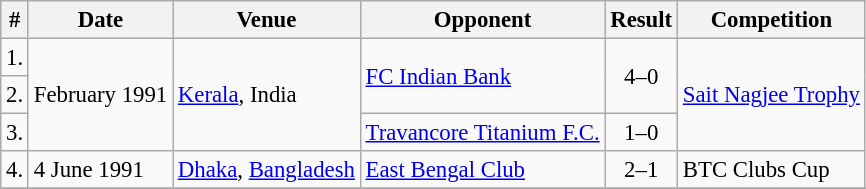<table class="wikitable" style="font-size:95%">
<tr>
<th>#</th>
<th>Date</th>
<th>Venue</th>
<th>Opponent</th>
<th>Result</th>
<th>Competition</th>
</tr>
<tr>
<td>1.</td>
<td rowspan=3>February 1991</td>
<td rowspan=3><a href='#'>Kerala</a>, India</td>
<td rowspan=2> <a href='#'>FC Indian Bank</a></td>
<td rowspan=2 style="text-align:center;">4–0</td>
<td rowspan=3><a href='#'>Sait Nagjee Trophy</a></td>
</tr>
<tr>
<td>2.</td>
</tr>
<tr>
<td>3.</td>
<td> <a href='#'>Travancore Titanium F.C.</a></td>
<td style="text-align:center;">1–0</td>
</tr>
<tr>
<td>4.</td>
<td>4 June 1991</td>
<td><a href='#'>Dhaka</a>, <a href='#'>Bangladesh</a></td>
<td> <a href='#'>East Bengal Club</a></td>
<td style="text-align:center;">2–1</td>
<td>BTC Clubs Cup</td>
</tr>
<tr>
</tr>
</table>
